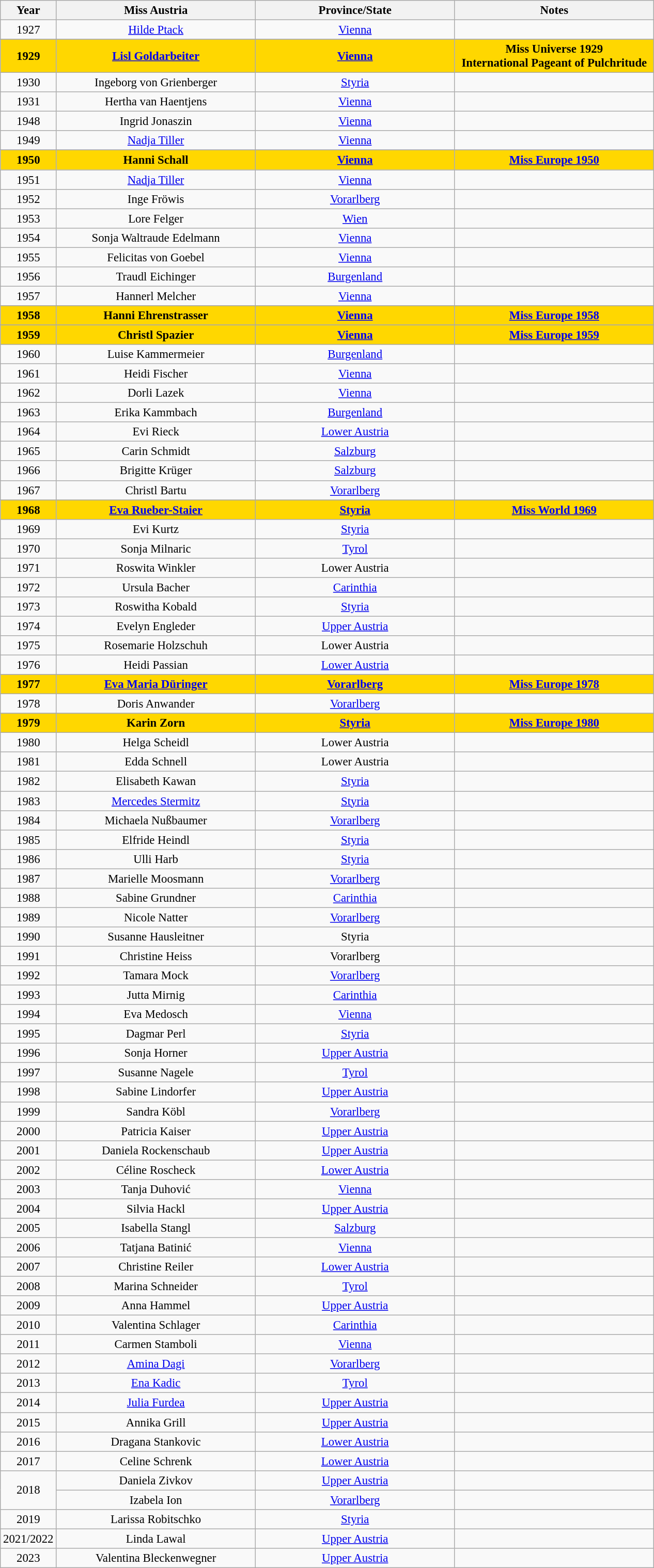<table class="wikitable sortable" style="font-size: 95%; text-align:center">
<tr>
<th width="60">Year</th>
<th width="250">Miss Austria</th>
<th width="250">Province/State</th>
<th width="250">Notes</th>
</tr>
<tr>
<td>1927</td>
<td><a href='#'>Hilde Ptack</a></td>
<td><a href='#'>Vienna</a></td>
<td></td>
</tr>
<tr>
</tr>
<tr style="background-color:gold; font-weight: bold ">
<td>1929</td>
<td><a href='#'>Lisl Goldarbeiter</a></td>
<td><a href='#'>Vienna</a></td>
<td>Miss Universe 1929<br>International Pageant of Pulchritude</td>
</tr>
<tr>
<td>1930</td>
<td>Ingeborg von Grienberger</td>
<td><a href='#'>Styria</a></td>
<td></td>
</tr>
<tr>
<td>1931</td>
<td>Hertha van Haentjens</td>
<td><a href='#'>Vienna</a></td>
<td></td>
</tr>
<tr>
<td>1948</td>
<td>Ingrid Jonaszin</td>
<td><a href='#'>Vienna</a></td>
<td></td>
</tr>
<tr>
<td>1949</td>
<td><a href='#'>Nadja Tiller</a></td>
<td><a href='#'>Vienna</a></td>
<td></td>
</tr>
<tr>
</tr>
<tr style="background-color:gold; font-weight: bold ">
<td>1950</td>
<td>Hanni Schall</td>
<td><a href='#'>Vienna</a></td>
<td><a href='#'>Miss Europe 1950</a></td>
</tr>
<tr>
<td>1951</td>
<td><a href='#'>Nadja Tiller</a></td>
<td><a href='#'>Vienna</a></td>
<td></td>
</tr>
<tr>
<td>1952</td>
<td>Inge Fröwis</td>
<td><a href='#'>Vorarlberg</a></td>
<td></td>
</tr>
<tr>
<td>1953</td>
<td>Lore Felger</td>
<td><a href='#'>Wien</a></td>
<td></td>
</tr>
<tr>
<td>1954</td>
<td>Sonja Waltraude Edelmann</td>
<td><a href='#'>Vienna</a></td>
<td></td>
</tr>
<tr>
<td>1955</td>
<td>Felicitas von Goebel</td>
<td><a href='#'>Vienna</a></td>
<td></td>
</tr>
<tr>
<td>1956</td>
<td>Traudl Eichinger</td>
<td><a href='#'>Burgenland</a></td>
<td></td>
</tr>
<tr>
<td>1957</td>
<td>Hannerl Melcher</td>
<td><a href='#'>Vienna</a></td>
<td></td>
</tr>
<tr>
</tr>
<tr style="background-color:gold; font-weight: bold ">
<td>1958</td>
<td>Hanni Ehrenstrasser</td>
<td><a href='#'>Vienna</a></td>
<td><a href='#'>Miss Europe 1958</a></td>
</tr>
<tr>
</tr>
<tr style="background-color:gold; font-weight: bold ">
<td>1959</td>
<td>Christl Spazier</td>
<td><a href='#'>Vienna</a></td>
<td><a href='#'>Miss Europe 1959</a></td>
</tr>
<tr>
<td>1960</td>
<td>Luise Kammermeier</td>
<td><a href='#'>Burgenland</a></td>
<td></td>
</tr>
<tr>
<td>1961</td>
<td>Heidi Fischer</td>
<td><a href='#'>Vienna</a></td>
<td></td>
</tr>
<tr>
<td>1962</td>
<td>Dorli Lazek</td>
<td><a href='#'>Vienna</a></td>
<td></td>
</tr>
<tr>
<td>1963</td>
<td>Erika Kammbach</td>
<td><a href='#'>Burgenland</a></td>
<td></td>
</tr>
<tr>
<td>1964</td>
<td>Evi Rieck</td>
<td><a href='#'>Lower Austria</a></td>
<td></td>
</tr>
<tr>
<td>1965</td>
<td>Carin Schmidt</td>
<td><a href='#'>Salzburg</a></td>
<td></td>
</tr>
<tr>
<td>1966</td>
<td>Brigitte Krüger</td>
<td><a href='#'>Salzburg</a></td>
<td></td>
</tr>
<tr>
<td>1967</td>
<td>Christl Bartu</td>
<td><a href='#'>Vorarlberg</a></td>
<td></td>
</tr>
<tr>
</tr>
<tr style="background-color:gold; font-weight: bold ">
<td>1968</td>
<td><a href='#'>Eva Rueber-Staier</a></td>
<td><a href='#'>Styria</a></td>
<td><a href='#'>Miss World 1969</a></td>
</tr>
<tr>
<td>1969</td>
<td>Evi Kurtz</td>
<td><a href='#'>Styria</a></td>
<td></td>
</tr>
<tr>
<td>1970</td>
<td>Sonja Milnaric</td>
<td><a href='#'>Tyrol</a></td>
<td></td>
</tr>
<tr>
<td>1971</td>
<td>Roswita Winkler</td>
<td>Lower Austria</td>
<td></td>
</tr>
<tr>
<td>1972</td>
<td>Ursula Bacher</td>
<td><a href='#'>Carinthia</a></td>
<td></td>
</tr>
<tr>
<td>1973</td>
<td>Roswitha Kobald</td>
<td><a href='#'>Styria</a></td>
<td></td>
</tr>
<tr>
<td>1974</td>
<td>Evelyn Engleder</td>
<td><a href='#'>Upper Austria</a></td>
<td></td>
</tr>
<tr>
<td>1975</td>
<td>Rosemarie Holzschuh</td>
<td>Lower Austria</td>
<td></td>
</tr>
<tr>
<td>1976</td>
<td>Heidi Passian</td>
<td><a href='#'>Lower Austria</a></td>
<td></td>
</tr>
<tr>
</tr>
<tr style="background-color:gold; font-weight: bold ">
<td>1977</td>
<td><a href='#'>Eva Maria Düringer</a></td>
<td><a href='#'>Vorarlberg</a></td>
<td><a href='#'>Miss Europe 1978</a></td>
</tr>
<tr>
<td>1978</td>
<td>Doris Anwander</td>
<td><a href='#'>Vorarlberg</a></td>
<td></td>
</tr>
<tr>
</tr>
<tr style="background-color:gold; font-weight: bold ">
<td>1979</td>
<td>Karin Zorn</td>
<td><a href='#'>Styria</a></td>
<td><a href='#'>Miss Europe 1980</a></td>
</tr>
<tr>
<td>1980</td>
<td>Helga Scheidl</td>
<td>Lower Austria</td>
<td></td>
</tr>
<tr>
<td>1981</td>
<td>Edda Schnell</td>
<td>Lower Austria</td>
<td></td>
</tr>
<tr>
<td>1982</td>
<td>Elisabeth Kawan</td>
<td><a href='#'>Styria</a></td>
<td></td>
</tr>
<tr>
<td>1983</td>
<td><a href='#'>Mercedes Stermitz</a></td>
<td><a href='#'>Styria</a></td>
<td></td>
</tr>
<tr>
<td>1984</td>
<td>Michaela Nußbaumer</td>
<td><a href='#'>Vorarlberg</a></td>
<td></td>
</tr>
<tr>
<td>1985</td>
<td>Elfride Heindl</td>
<td><a href='#'>Styria</a></td>
<td></td>
</tr>
<tr>
<td>1986</td>
<td>Ulli Harb</td>
<td><a href='#'>Styria</a></td>
<td></td>
</tr>
<tr>
<td>1987</td>
<td>Marielle Moosmann</td>
<td><a href='#'>Vorarlberg</a></td>
<td></td>
</tr>
<tr>
<td>1988</td>
<td>Sabine Grundner</td>
<td><a href='#'>Carinthia</a></td>
<td></td>
</tr>
<tr>
<td>1989</td>
<td>Nicole Natter</td>
<td><a href='#'>Vorarlberg</a></td>
<td></td>
</tr>
<tr>
<td>1990</td>
<td>Susanne Hausleitner</td>
<td>Styria</td>
<td></td>
</tr>
<tr>
<td>1991</td>
<td>Christine Heiss</td>
<td>Vorarlberg</td>
<td></td>
</tr>
<tr>
<td>1992</td>
<td>Tamara Mock</td>
<td><a href='#'>Vorarlberg</a></td>
<td></td>
</tr>
<tr>
<td>1993</td>
<td>Jutta Mirnig</td>
<td><a href='#'>Carinthia</a></td>
<td></td>
</tr>
<tr>
<td>1994</td>
<td>Eva Medosch</td>
<td><a href='#'>Vienna</a></td>
<td></td>
</tr>
<tr>
<td>1995</td>
<td>Dagmar Perl</td>
<td><a href='#'>Styria</a></td>
<td></td>
</tr>
<tr>
<td>1996</td>
<td>Sonja Horner</td>
<td><a href='#'>Upper Austria</a></td>
<td></td>
</tr>
<tr>
<td>1997</td>
<td>Susanne Nagele</td>
<td><a href='#'>Tyrol</a></td>
<td></td>
</tr>
<tr>
<td>1998</td>
<td>Sabine Lindorfer</td>
<td><a href='#'>Upper Austria</a></td>
<td></td>
</tr>
<tr>
<td>1999</td>
<td>Sandra Köbl</td>
<td><a href='#'>Vorarlberg</a></td>
<td></td>
</tr>
<tr>
<td>2000</td>
<td>Patricia Kaiser</td>
<td><a href='#'>Upper Austria</a></td>
<td></td>
</tr>
<tr>
<td>2001</td>
<td>Daniela Rockenschaub</td>
<td><a href='#'>Upper Austria</a></td>
<td></td>
</tr>
<tr>
<td>2002</td>
<td>Céline Roscheck</td>
<td><a href='#'>Lower Austria</a></td>
<td></td>
</tr>
<tr>
<td>2003</td>
<td>Tanja Duhović</td>
<td><a href='#'>Vienna</a></td>
<td></td>
</tr>
<tr>
<td>2004</td>
<td>Silvia Hackl</td>
<td><a href='#'>Upper Austria</a></td>
<td></td>
</tr>
<tr>
<td>2005</td>
<td>Isabella Stangl</td>
<td><a href='#'>Salzburg</a></td>
<td></td>
</tr>
<tr>
<td>2006</td>
<td>Tatjana Batinić</td>
<td><a href='#'>Vienna</a></td>
<td></td>
</tr>
<tr>
<td>2007</td>
<td>Christine Reiler</td>
<td><a href='#'>Lower Austria</a></td>
<td></td>
</tr>
<tr>
<td>2008</td>
<td>Marina Schneider</td>
<td><a href='#'>Tyrol</a></td>
<td></td>
</tr>
<tr>
<td>2009</td>
<td>Anna Hammel</td>
<td><a href='#'>Upper Austria</a></td>
<td></td>
</tr>
<tr>
<td>2010</td>
<td>Valentina Schlager</td>
<td><a href='#'>Carinthia</a></td>
<td></td>
</tr>
<tr>
<td>2011</td>
<td>Carmen Stamboli</td>
<td><a href='#'>Vienna</a></td>
<td></td>
</tr>
<tr>
<td>2012</td>
<td><a href='#'>Amina Dagi</a></td>
<td><a href='#'>Vorarlberg</a></td>
<td></td>
</tr>
<tr>
<td>2013</td>
<td><a href='#'>Ena Kadic</a></td>
<td><a href='#'>Tyrol</a></td>
<td></td>
</tr>
<tr>
<td>2014</td>
<td><a href='#'>Julia Furdea</a></td>
<td><a href='#'>Upper Austria</a></td>
<td></td>
</tr>
<tr>
<td>2015</td>
<td>Annika Grill</td>
<td><a href='#'>Upper Austria</a></td>
<td></td>
</tr>
<tr>
<td>2016</td>
<td>Dragana Stankovic</td>
<td><a href='#'>Lower Austria</a></td>
<td></td>
</tr>
<tr>
<td>2017</td>
<td>Celine Schrenk</td>
<td><a href='#'>Lower Austria</a></td>
<td></td>
</tr>
<tr>
<td rowspan=2>2018</td>
<td>Daniela Zivkov</td>
<td><a href='#'>Upper Austria</a></td>
<td></td>
</tr>
<tr>
<td>Izabela Ion</td>
<td><a href='#'>Vorarlberg</a></td>
<td></td>
</tr>
<tr>
<td>2019</td>
<td>Larissa Robitschko</td>
<td><a href='#'>Styria</a></td>
<td></td>
</tr>
<tr>
<td>2021/2022</td>
<td>Linda Lawal</td>
<td><a href='#'>Upper Austria</a></td>
<td></td>
</tr>
<tr>
<td>2023</td>
<td>Valentina Bleckenwegner</td>
<td><a href='#'>Upper Austria</a></td>
<td></td>
</tr>
</table>
